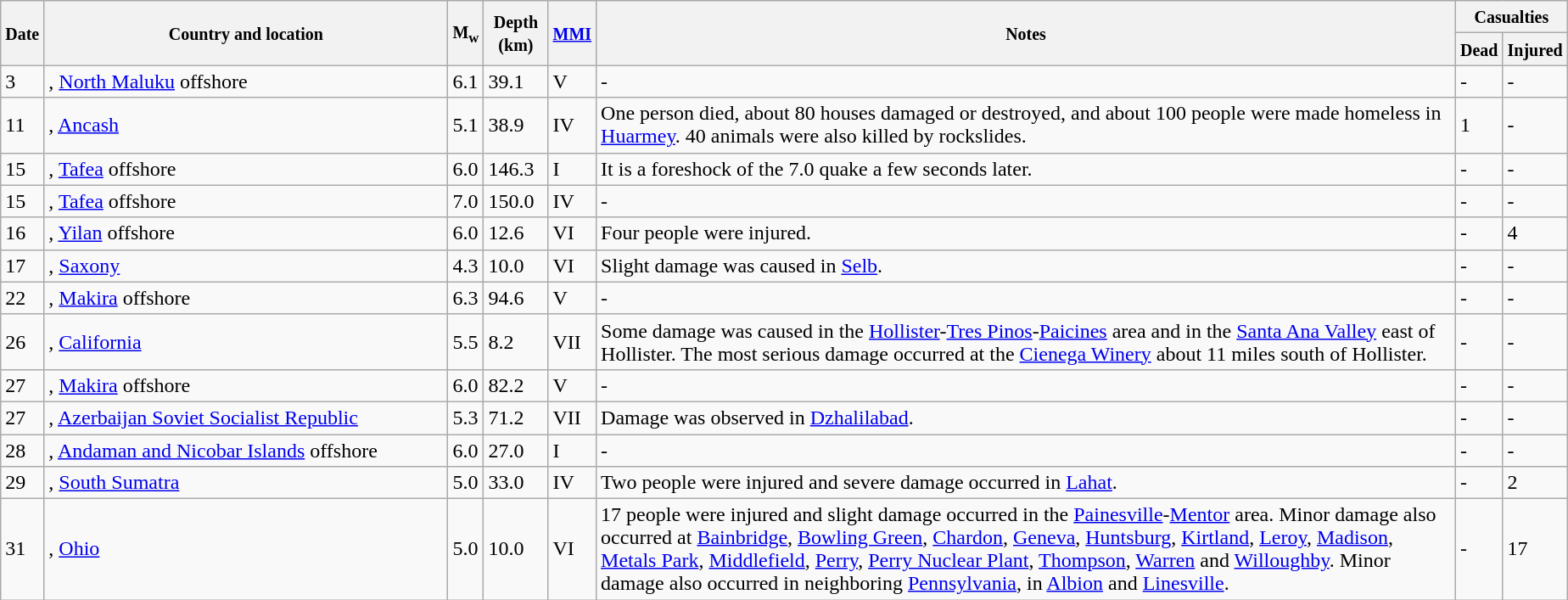<table class="wikitable sortable" style="border:1px black; margin-left:1em;">
<tr>
<th rowspan="2"><small>Date</small></th>
<th rowspan="2" style="width: 310px"><small>Country and location</small></th>
<th rowspan="2"><small>M<sub>w</sub></small></th>
<th rowspan="2"><small>Depth (km)</small></th>
<th rowspan="2"><small><a href='#'>MMI</a></small></th>
<th rowspan="2" class="unsortable"><small>Notes</small></th>
<th colspan="2"><small>Casualties</small></th>
</tr>
<tr>
<th><small>Dead</small></th>
<th><small>Injured</small></th>
</tr>
<tr>
<td>3</td>
<td>, <a href='#'>North Maluku</a> offshore</td>
<td>6.1</td>
<td>39.1</td>
<td>V</td>
<td>-</td>
<td>-</td>
<td>-</td>
</tr>
<tr>
<td>11</td>
<td>, <a href='#'>Ancash</a></td>
<td>5.1</td>
<td>38.9</td>
<td>IV</td>
<td>One person died, about 80 houses damaged or destroyed, and about 100 people were made homeless in <a href='#'>Huarmey</a>. 40 animals were also killed by rockslides.</td>
<td>1</td>
<td>-</td>
</tr>
<tr>
<td>15</td>
<td>, <a href='#'>Tafea</a> offshore</td>
<td>6.0</td>
<td>146.3</td>
<td>I</td>
<td>It is a foreshock of the 7.0 quake a few seconds later.</td>
<td>-</td>
<td>-</td>
</tr>
<tr>
<td>15</td>
<td>, <a href='#'>Tafea</a> offshore</td>
<td>7.0</td>
<td>150.0</td>
<td>IV</td>
<td>-</td>
<td>-</td>
<td>-</td>
</tr>
<tr>
<td>16</td>
<td>, <a href='#'>Yilan</a> offshore</td>
<td>6.0</td>
<td>12.6</td>
<td>VI</td>
<td>Four people were injured.</td>
<td>-</td>
<td>4</td>
</tr>
<tr>
<td>17</td>
<td>, <a href='#'>Saxony</a></td>
<td>4.3</td>
<td>10.0</td>
<td>VI</td>
<td>Slight damage was caused in <a href='#'>Selb</a>.</td>
<td>-</td>
<td>-</td>
</tr>
<tr>
<td>22</td>
<td>, <a href='#'>Makira</a> offshore</td>
<td>6.3</td>
<td>94.6</td>
<td>V</td>
<td>-</td>
<td>-</td>
<td>-</td>
</tr>
<tr>
<td>26</td>
<td>, <a href='#'>California</a></td>
<td>5.5</td>
<td>8.2</td>
<td>VII</td>
<td>Some damage was caused in the <a href='#'>Hollister</a>-<a href='#'>Tres Pinos</a>-<a href='#'>Paicines</a> area and in the <a href='#'>Santa Ana Valley</a> east of Hollister. The most serious damage occurred at the <a href='#'>Cienega Winery</a> about 11 miles south of Hollister.</td>
<td>-</td>
<td>-</td>
</tr>
<tr>
<td>27</td>
<td>, <a href='#'>Makira</a> offshore</td>
<td>6.0</td>
<td>82.2</td>
<td>V</td>
<td>-</td>
<td>-</td>
<td>-</td>
</tr>
<tr>
<td>27</td>
<td>, <a href='#'>Azerbaijan Soviet Socialist Republic</a></td>
<td>5.3</td>
<td>71.2</td>
<td>VII</td>
<td>Damage was observed in <a href='#'>Dzhalilabad</a>.</td>
<td>-</td>
<td>-</td>
</tr>
<tr>
<td>28</td>
<td>, <a href='#'>Andaman and Nicobar Islands</a> offshore</td>
<td>6.0</td>
<td>27.0</td>
<td>I</td>
<td>-</td>
<td>-</td>
<td>-</td>
</tr>
<tr>
<td>29</td>
<td>, <a href='#'>South Sumatra</a></td>
<td>5.0</td>
<td>33.0</td>
<td>IV</td>
<td>Two people were injured and severe damage occurred in <a href='#'>Lahat</a>.</td>
<td>-</td>
<td>2</td>
</tr>
<tr>
<td>31</td>
<td>, <a href='#'>Ohio</a></td>
<td>5.0</td>
<td>10.0</td>
<td>VI</td>
<td>17 people were injured and slight damage occurred in the <a href='#'>Painesville</a>-<a href='#'>Mentor</a> area. Minor damage also occurred at <a href='#'>Bainbridge</a>, <a href='#'>Bowling Green</a>, <a href='#'>Chardon</a>, <a href='#'>Geneva</a>, <a href='#'>Huntsburg</a>, <a href='#'>Kirtland</a>, <a href='#'>Leroy</a>, <a href='#'>Madison</a>, <a href='#'>Metals Park</a>, <a href='#'>Middlefield</a>, <a href='#'>Perry</a>, <a href='#'>Perry Nuclear Plant</a>, <a href='#'>Thompson</a>, <a href='#'>Warren</a> and <a href='#'>Willoughby</a>. Minor damage also occurred in neighboring <a href='#'>Pennsylvania</a>, in <a href='#'>Albion</a> and <a href='#'>Linesville</a>.</td>
<td>-</td>
<td>17</td>
</tr>
<tr>
</tr>
</table>
